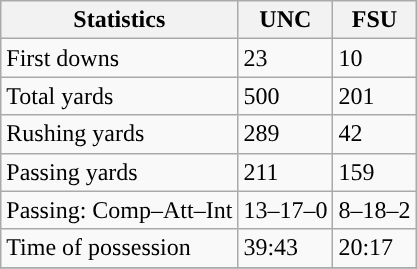<table class="wikitable" style="float: left;">
<tr>
<th>Statistics</th>
<th>UNC</th>
<th>FSU</th>
</tr>
<tr>
<td>First downs</td>
<td>23</td>
<td>10</td>
</tr>
<tr>
<td>Total yards</td>
<td>500</td>
<td>201</td>
</tr>
<tr>
<td>Rushing yards</td>
<td>289</td>
<td>42</td>
</tr>
<tr>
<td>Passing yards</td>
<td>211</td>
<td>159</td>
</tr>
<tr>
<td>Passing: Comp–Att–Int</td>
<td>13–17–0</td>
<td>8–18–2</td>
</tr>
<tr>
<td>Time of possession</td>
<td>39:43</td>
<td>20:17</td>
</tr>
<tr>
</tr>
</table>
